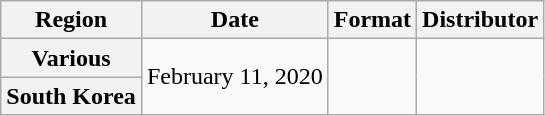<table class="wikitable plainrowheaders">
<tr>
<th>Region</th>
<th>Date</th>
<th>Format</th>
<th>Distributor</th>
</tr>
<tr>
<th scope="row">Various</th>
<td rowspan="3">February 11, 2020</td>
<td rowspan="2"></td>
<td rowspan="3"></td>
</tr>
<tr>
<th scope="row" rowspan="2">South Korea</th>
</tr>
</table>
